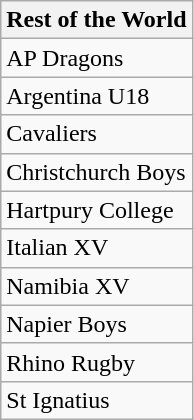<table class="wikitable">
<tr>
<th>Rest of the World </th>
</tr>
<tr>
<td> AP Dragons</td>
</tr>
<tr>
<td> Argentina U18</td>
</tr>
<tr>
<td> Cavaliers</td>
</tr>
<tr>
<td> Christchurch Boys</td>
</tr>
<tr>
<td> Hartpury College</td>
</tr>
<tr>
<td> Italian XV</td>
</tr>
<tr>
<td> Namibia XV</td>
</tr>
<tr>
<td> Napier Boys</td>
</tr>
<tr>
<td> Rhino Rugby</td>
</tr>
<tr>
<td> St Ignatius</td>
</tr>
</table>
